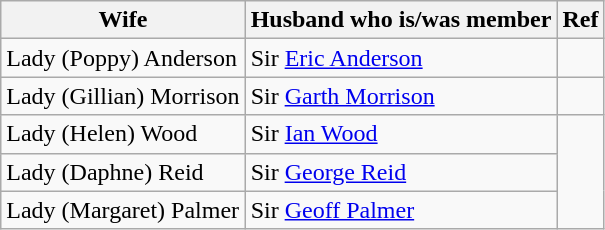<table class="wikitable">
<tr>
<th>Wife</th>
<th>Husband who is/was member</th>
<th colspan=3>Ref</th>
</tr>
<tr>
<td>Lady (Poppy) Anderson</td>
<td>Sir <a href='#'>Eric Anderson</a></td>
<td></td>
</tr>
<tr>
<td>Lady (Gillian) Morrison</td>
<td>Sir <a href='#'>Garth Morrison</a></td>
<td></td>
</tr>
<tr>
<td>Lady (Helen) Wood</td>
<td>Sir <a href='#'>Ian Wood</a></td>
</tr>
<tr>
<td>Lady (Daphne) Reid</td>
<td>Sir <a href='#'>George Reid</a></td>
</tr>
<tr>
<td>Lady (Margaret) Palmer</td>
<td>Sir <a href='#'>Geoff Palmer</a></td>
</tr>
</table>
